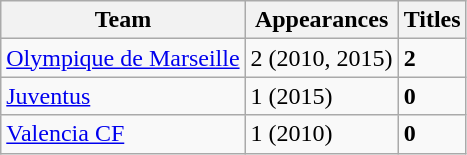<table class="wikitable">
<tr>
<th>Team</th>
<th>Appearances</th>
<th>Titles</th>
</tr>
<tr>
<td> <a href='#'>Olympique de Marseille</a></td>
<td>2 (2010, 2015)</td>
<td><strong>2</strong></td>
</tr>
<tr>
<td> <a href='#'>Juventus</a></td>
<td>1 (2015)</td>
<td><strong>0</strong></td>
</tr>
<tr>
<td> <a href='#'>Valencia CF</a></td>
<td>1 (2010)</td>
<td><strong>0</strong></td>
</tr>
</table>
